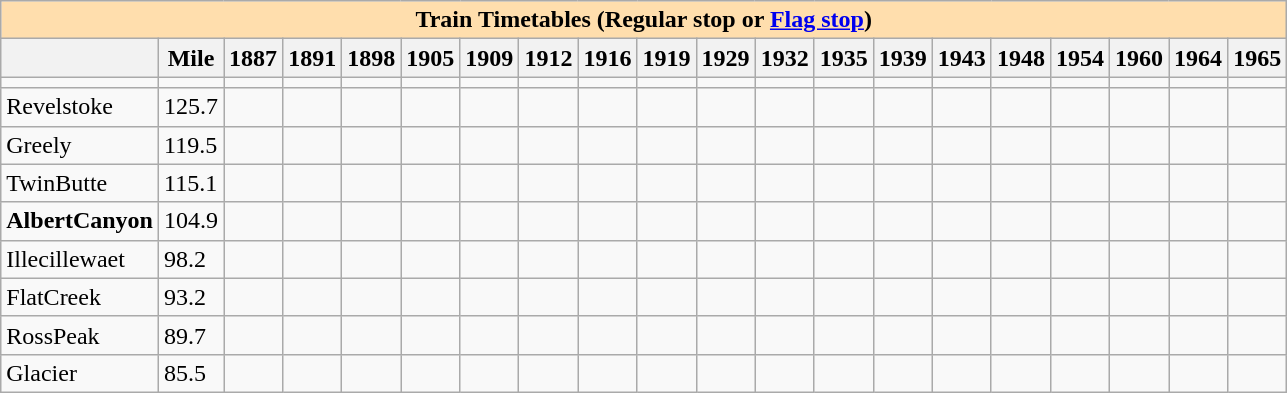<table class="wikitable">
<tr>
<th colspan="20" style="background:#ffdead;">Train Timetables (Regular stop or <a href='#'>Flag stop</a>)</th>
</tr>
<tr>
<th></th>
<th>Mile</th>
<th>1887</th>
<th>1891</th>
<th>1898</th>
<th>1905</th>
<th>1909</th>
<th>1912</th>
<th>1916</th>
<th>1919</th>
<th>1929</th>
<th>1932</th>
<th>1935</th>
<th>1939</th>
<th>1943</th>
<th>1948</th>
<th>1954</th>
<th>1960</th>
<th>1964</th>
<th>1965</th>
</tr>
<tr>
<td></td>
<td></td>
<td></td>
<td></td>
<td></td>
<td></td>
<td></td>
<td></td>
<td></td>
<td></td>
<td></td>
<td></td>
<td></td>
<td></td>
<td></td>
<td></td>
<td></td>
<td></td>
<td></td>
<td></td>
</tr>
<tr>
<td>Revelstoke</td>
<td>125.7</td>
<td></td>
<td></td>
<td></td>
<td></td>
<td></td>
<td></td>
<td></td>
<td></td>
<td></td>
<td></td>
<td></td>
<td></td>
<td></td>
<td></td>
<td></td>
<td></td>
<td></td>
<td></td>
</tr>
<tr>
<td>Greely</td>
<td>119.5</td>
<td></td>
<td></td>
<td></td>
<td></td>
<td></td>
<td></td>
<td></td>
<td></td>
<td></td>
<td></td>
<td></td>
<td></td>
<td></td>
<td></td>
<td></td>
<td></td>
<td></td>
<td></td>
</tr>
<tr>
<td>TwinButte</td>
<td>115.1</td>
<td></td>
<td></td>
<td></td>
<td></td>
<td></td>
<td></td>
<td></td>
<td></td>
<td></td>
<td></td>
<td></td>
<td></td>
<td></td>
<td></td>
<td></td>
<td></td>
<td></td>
<td></td>
</tr>
<tr>
<td><strong>AlbertCanyon</strong></td>
<td>104.9</td>
<td></td>
<td></td>
<td></td>
<td></td>
<td></td>
<td></td>
<td></td>
<td></td>
<td></td>
<td></td>
<td></td>
<td></td>
<td></td>
<td></td>
<td></td>
<td></td>
<td></td>
<td></td>
</tr>
<tr>
<td>Illecillewaet</td>
<td>98.2</td>
<td></td>
<td></td>
<td></td>
<td></td>
<td></td>
<td></td>
<td></td>
<td></td>
<td></td>
<td></td>
<td></td>
<td></td>
<td></td>
<td></td>
<td></td>
<td></td>
<td></td>
<td></td>
</tr>
<tr>
<td>FlatCreek</td>
<td>93.2</td>
<td></td>
<td></td>
<td></td>
<td></td>
<td></td>
<td></td>
<td></td>
<td></td>
<td></td>
<td></td>
<td></td>
<td></td>
<td></td>
<td></td>
<td></td>
<td></td>
<td></td>
<td></td>
</tr>
<tr>
<td>RossPeak</td>
<td>89.7</td>
<td></td>
<td></td>
<td></td>
<td></td>
<td></td>
<td></td>
<td></td>
<td></td>
<td></td>
<td></td>
<td></td>
<td></td>
<td></td>
<td></td>
<td></td>
<td></td>
<td></td>
<td></td>
</tr>
<tr>
<td>Glacier</td>
<td>85.5</td>
<td></td>
<td></td>
<td></td>
<td></td>
<td></td>
<td></td>
<td></td>
<td></td>
<td></td>
<td></td>
<td></td>
<td></td>
<td></td>
<td></td>
<td></td>
<td></td>
<td></td>
<td></td>
</tr>
</table>
